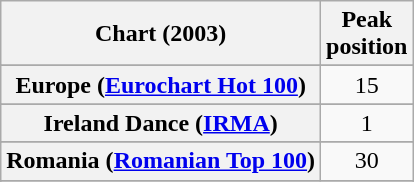<table class="wikitable sortable plainrowheaders">
<tr>
<th scope="col">Chart (2003)</th>
<th scope="col">Peak<br>position</th>
</tr>
<tr>
</tr>
<tr>
</tr>
<tr>
<th scope="row">Europe (<a href='#'>Eurochart Hot 100</a>)</th>
<td align="center">15</td>
</tr>
<tr>
</tr>
<tr>
</tr>
<tr>
</tr>
<tr>
<th scope="row">Ireland Dance (<a href='#'>IRMA</a>)</th>
<td align="center">1</td>
</tr>
<tr>
</tr>
<tr>
</tr>
<tr>
</tr>
<tr>
<th scope="row">Romania (<a href='#'>Romanian Top 100</a>)</th>
<td align="center">30</td>
</tr>
<tr>
</tr>
<tr>
</tr>
<tr>
</tr>
</table>
